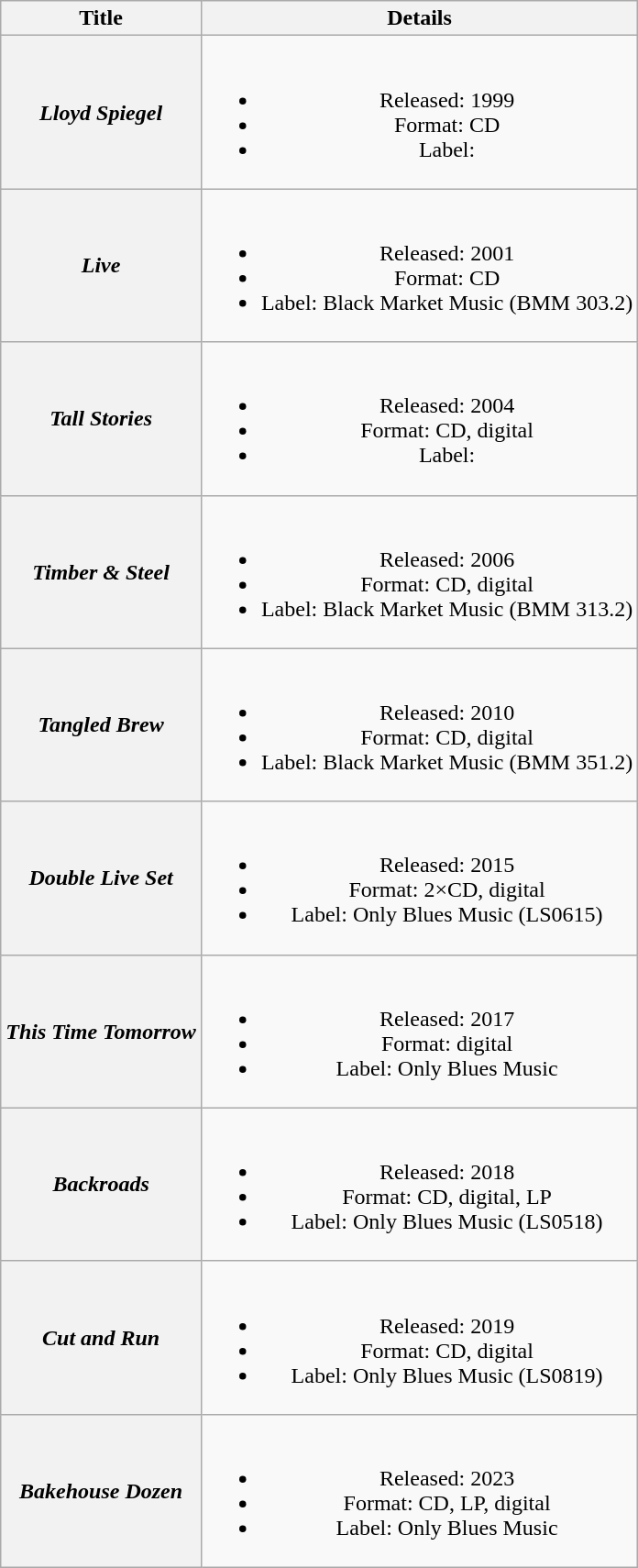<table class="wikitable plainrowheaders" style="text-align:center;" border="1">
<tr>
<th>Title</th>
<th>Details</th>
</tr>
<tr>
<th scope="row"><em>Lloyd Spiegel</em></th>
<td><br><ul><li>Released: 1999</li><li>Format: CD</li><li>Label:</li></ul></td>
</tr>
<tr>
<th scope="row"><em>Live</em></th>
<td><br><ul><li>Released: 2001</li><li>Format: CD</li><li>Label: Black Market Music (BMM 303.2)</li></ul></td>
</tr>
<tr>
<th scope="row"><em>Tall Stories</em></th>
<td><br><ul><li>Released: 2004</li><li>Format: CD, digital</li><li>Label:</li></ul></td>
</tr>
<tr>
<th scope="row"><em>Timber & Steel</em></th>
<td><br><ul><li>Released: 2006</li><li>Format: CD, digital</li><li>Label: Black Market Music (BMM 313.2)</li></ul></td>
</tr>
<tr>
<th scope="row"><em>Tangled Brew</em></th>
<td><br><ul><li>Released: 2010</li><li>Format: CD, digital</li><li>Label: Black Market Music (BMM 351.2)</li></ul></td>
</tr>
<tr>
<th scope="row"><em>Double Live Set</em></th>
<td><br><ul><li>Released: 2015</li><li>Format: 2×CD, digital</li><li>Label: Only Blues Music (LS0615)</li></ul></td>
</tr>
<tr>
<th scope="row"><em>This Time Tomorrow</em></th>
<td><br><ul><li>Released: 2017</li><li>Format: digital</li><li>Label: Only Blues Music</li></ul></td>
</tr>
<tr>
<th scope="row"><em>Backroads</em></th>
<td><br><ul><li>Released: 2018</li><li>Format: CD, digital, LP</li><li>Label: Only Blues Music (LS0518)</li></ul></td>
</tr>
<tr>
<th scope="row"><em>Cut and Run</em></th>
<td><br><ul><li>Released: 2019</li><li>Format: CD, digital</li><li>Label: Only Blues Music (LS0819)</li></ul></td>
</tr>
<tr>
<th scope="row"><em>Bakehouse Dozen</em></th>
<td><br><ul><li>Released: 2023</li><li>Format: CD, LP, digital</li><li>Label: Only Blues Music</li></ul></td>
</tr>
</table>
